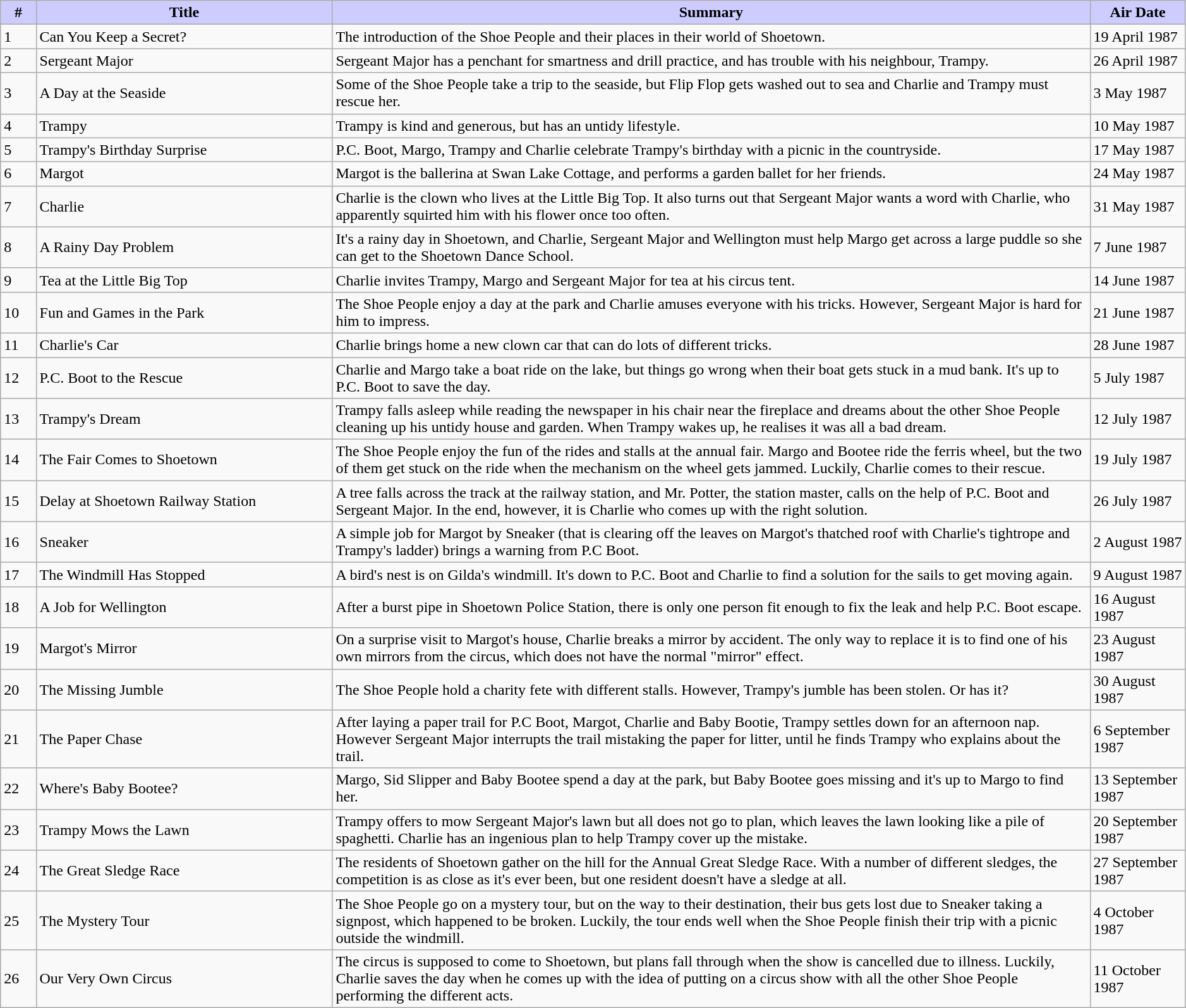<table class="wikitable" width=99%>
<tr>
<th style="background: #CCCCFF" width="3%">#</th>
<th style="background: #CCCCFF" width="25%">Title</th>
<th style="background: #CCCCFF">Summary</th>
<th style="background: #CCCCFF">Air Date</th>
</tr>
<tr>
<td>1</td>
<td>Can You Keep a Secret?</td>
<td>The introduction of the Shoe People and their places in their world of Shoetown.</td>
<td>19 April 1987</td>
</tr>
<tr>
<td>2</td>
<td>Sergeant Major</td>
<td>Sergeant Major has a penchant for smartness and drill practice, and has trouble with his neighbour, Trampy.</td>
<td>26 April 1987</td>
</tr>
<tr>
<td>3</td>
<td>A Day at the Seaside</td>
<td>Some of the Shoe People take a trip to the seaside, but Flip Flop gets washed out to sea and Charlie and Trampy must rescue her.</td>
<td>3 May 1987</td>
</tr>
<tr>
<td>4</td>
<td>Trampy</td>
<td>Trampy is kind and generous, but has an untidy lifestyle.</td>
<td>10 May 1987</td>
</tr>
<tr>
<td>5</td>
<td>Trampy's Birthday Surprise</td>
<td>P.C. Boot, Margo, Trampy and Charlie celebrate Trampy's birthday with a picnic in the countryside.</td>
<td>17 May 1987</td>
</tr>
<tr>
<td>6</td>
<td>Margot</td>
<td>Margot is the ballerina at Swan Lake Cottage, and performs a garden ballet for her friends.</td>
<td>24 May 1987</td>
</tr>
<tr>
<td>7</td>
<td>Charlie</td>
<td>Charlie is the clown who lives at the Little Big Top. It also turns out that Sergeant Major wants a word with Charlie, who apparently squirted him with his flower once too often.</td>
<td>31 May 1987</td>
</tr>
<tr>
<td>8</td>
<td>A Rainy Day Problem</td>
<td>It's a rainy day in Shoetown, and Charlie, Sergeant Major and Wellington must help Margo get across a large puddle so she can get to the Shoetown Dance School.</td>
<td>7 June 1987</td>
</tr>
<tr>
<td>9</td>
<td>Tea at the Little Big Top</td>
<td>Charlie invites Trampy, Margo and Sergeant Major for tea at his circus tent.</td>
<td>14 June 1987</td>
</tr>
<tr>
<td>10</td>
<td>Fun and Games in the Park</td>
<td>The Shoe People enjoy a day at the park and Charlie amuses everyone with his tricks. However, Sergeant Major is hard for him to impress.</td>
<td>21 June 1987</td>
</tr>
<tr>
<td>11</td>
<td>Charlie's Car</td>
<td>Charlie brings home a new clown car that can do lots of different tricks.</td>
<td>28 June 1987</td>
</tr>
<tr>
<td>12</td>
<td>P.C. Boot to the Rescue</td>
<td>Charlie and Margo take a boat ride on the lake, but things go wrong when their boat gets stuck in a mud bank. It's up to P.C. Boot to save the day.</td>
<td>5 July 1987</td>
</tr>
<tr>
<td>13</td>
<td>Trampy's Dream</td>
<td>Trampy falls asleep while reading the newspaper in his chair near the fireplace and dreams about the other Shoe People cleaning up his untidy house and garden. When Trampy wakes up, he realises it was all a bad dream.</td>
<td>12 July 1987</td>
</tr>
<tr>
<td>14</td>
<td>The Fair Comes to Shoetown</td>
<td>The Shoe People enjoy the fun of the rides and stalls at the annual fair. Margo and Bootee ride the ferris wheel, but the two of them get stuck on the ride when the mechanism on the wheel gets jammed. Luckily, Charlie comes to their rescue.</td>
<td>19 July 1987</td>
</tr>
<tr>
<td>15</td>
<td>Delay at Shoetown Railway Station</td>
<td>A tree falls across the track at the railway station, and Mr. Potter, the station master, calls on the help of P.C. Boot and Sergeant Major. In the end, however, it is Charlie who comes up with the right solution.</td>
<td>26 July 1987</td>
</tr>
<tr>
<td>16</td>
<td>Sneaker</td>
<td>A simple job for Margot by Sneaker (that is clearing off the leaves on Margot's thatched roof with Charlie's tightrope and Trampy's ladder) brings a warning from P.C Boot.</td>
<td>2 August 1987</td>
</tr>
<tr>
<td>17</td>
<td>The Windmill Has Stopped</td>
<td>A bird's nest is on Gilda's windmill. It's down to P.C. Boot and Charlie to find a solution for the sails to get moving again.</td>
<td>9 August 1987</td>
</tr>
<tr>
<td>18</td>
<td>A Job for Wellington</td>
<td>After a burst pipe in Shoetown Police Station, there is only one person fit enough to fix the leak and help P.C. Boot escape.</td>
<td>16 August 1987</td>
</tr>
<tr>
<td>19</td>
<td>Margot's Mirror</td>
<td>On a surprise visit to Margot's house, Charlie breaks a mirror by accident. The only way to replace it is to find one of his own mirrors from the circus, which does not have the normal "mirror" effect.</td>
<td>23 August 1987</td>
</tr>
<tr>
<td>20</td>
<td>The Missing Jumble</td>
<td>The Shoe People hold a charity fete with different stalls. However, Trampy's jumble has been stolen. Or has it?</td>
<td>30 August 1987</td>
</tr>
<tr>
<td>21</td>
<td>The Paper Chase</td>
<td>After laying a paper trail for P.C Boot, Margot, Charlie and Baby Bootie, Trampy settles down for an afternoon nap. However Sergeant Major interrupts the trail mistaking the paper for litter, until he finds Trampy who explains about the trail.</td>
<td>6 September 1987</td>
</tr>
<tr>
<td>22</td>
<td>Where's Baby Bootee?</td>
<td>Margo, Sid Slipper and Baby Bootee spend a day at the park, but Baby Bootee goes missing and it's up to Margo to find her.</td>
<td>13 September 1987</td>
</tr>
<tr>
<td>23</td>
<td>Trampy Mows the Lawn</td>
<td>Trampy offers to mow Sergeant Major's lawn but all does not go to plan, which leaves the lawn looking like a pile of spaghetti. Charlie has an ingenious plan to help Trampy cover up the mistake.</td>
<td>20 September 1987</td>
</tr>
<tr>
<td>24</td>
<td>The Great Sledge Race</td>
<td>The residents of Shoetown gather on the hill for the Annual Great Sledge Race. With a number of different sledges, the competition is as close as it's ever been, but one resident doesn't have a sledge at all.</td>
<td>27 September 1987</td>
</tr>
<tr>
<td>25</td>
<td>The Mystery Tour</td>
<td>The Shoe People go on a mystery tour, but on the way to their destination, their bus gets lost due to Sneaker taking a signpost, which happened to be broken. Luckily, the tour ends well when the Shoe People finish their trip with a picnic outside the windmill.</td>
<td>4 October 1987</td>
</tr>
<tr>
<td>26</td>
<td>Our Very Own Circus</td>
<td>The circus is supposed to come to Shoetown, but plans fall through when the show is cancelled due to illness. Luckily, Charlie saves the day when he comes up with the idea of putting on a circus show with all the other Shoe People performing the different acts.</td>
<td>11 October 1987</td>
</tr>
</table>
